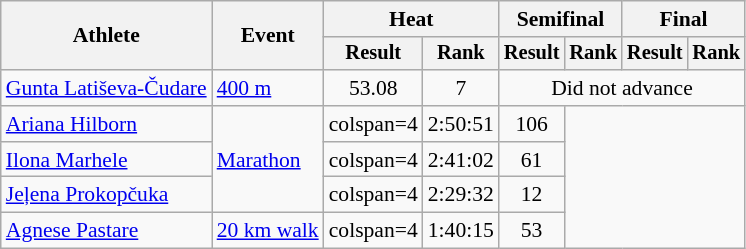<table class="wikitable" style="font-size:90%">
<tr>
<th rowspan="2">Athlete</th>
<th rowspan="2">Event</th>
<th colspan="2">Heat</th>
<th colspan="2">Semifinal</th>
<th colspan="2">Final</th>
</tr>
<tr style="font-size:95%">
<th>Result</th>
<th>Rank</th>
<th>Result</th>
<th>Rank</th>
<th>Result</th>
<th>Rank</th>
</tr>
<tr align=center>
<td align=left><a href='#'>Gunta Latiševa-Čudare</a></td>
<td align=left><a href='#'>400 m</a></td>
<td>53.08</td>
<td>7</td>
<td colspan=4>Did not advance</td>
</tr>
<tr align=center>
<td align=left><a href='#'>Ariana Hilborn</a></td>
<td align=left rowspan=3><a href='#'>Marathon</a></td>
<td>colspan=4 </td>
<td>2:50:51</td>
<td>106</td>
</tr>
<tr align=center>
<td align=left><a href='#'>Ilona Marhele</a></td>
<td>colspan=4 </td>
<td>2:41:02</td>
<td>61</td>
</tr>
<tr align=center>
<td align=left><a href='#'>Jeļena Prokopčuka</a></td>
<td>colspan=4 </td>
<td>2:29:32</td>
<td>12</td>
</tr>
<tr align=center>
<td align=left><a href='#'>Agnese Pastare</a></td>
<td align=left><a href='#'>20 km walk</a></td>
<td>colspan=4 </td>
<td>1:40:15</td>
<td>53</td>
</tr>
</table>
